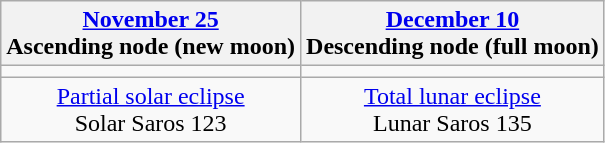<table class="wikitable">
<tr>
<th><a href='#'>November 25</a><br>Ascending node (new moon)<br></th>
<th><a href='#'>December 10</a><br>Descending node (full moon)<br></th>
</tr>
<tr>
<td></td>
<td></td>
</tr>
<tr align=center>
<td><a href='#'>Partial solar eclipse</a><br>Solar Saros 123</td>
<td><a href='#'>Total lunar eclipse</a><br>Lunar Saros 135</td>
</tr>
</table>
